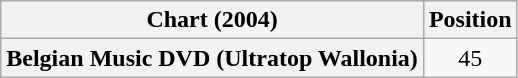<table class="wikitable plainrowheaders" style="text-align:center">
<tr>
<th scope="col">Chart (2004)</th>
<th scope="col">Position</th>
</tr>
<tr>
<th scope="row">Belgian Music DVD (Ultratop Wallonia)</th>
<td>45</td>
</tr>
</table>
